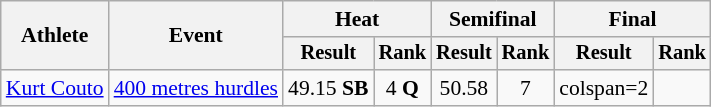<table class="wikitable" style="font-size:90%">
<tr>
<th rowspan="2">Athlete</th>
<th rowspan="2">Event</th>
<th colspan="2">Heat</th>
<th colspan="2">Semifinal</th>
<th colspan="2">Final</th>
</tr>
<tr style="font-size:95%">
<th>Result</th>
<th>Rank</th>
<th>Result</th>
<th>Rank</th>
<th>Result</th>
<th>Rank</th>
</tr>
<tr style=text-align:center>
<td style=text-align:left><a href='#'>Kurt Couto</a></td>
<td style=text-align:left><a href='#'>400 metres hurdles</a></td>
<td>49.15 <strong>SB</strong></td>
<td>4 <strong>Q</strong></td>
<td>50.58</td>
<td>7</td>
<td>colspan=2 </td>
</tr>
</table>
